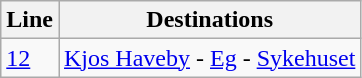<table class="wikitable">
<tr>
<th>Line</th>
<th>Destinations</th>
</tr>
<tr>
<td><a href='#'>12</a></td>
<td><a href='#'>Kjos Haveby</a> - <a href='#'>Eg</a> - <a href='#'>Sykehuset</a></td>
</tr>
</table>
